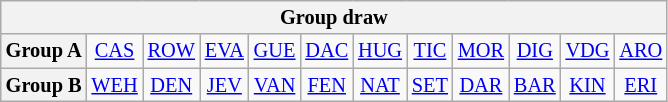<table class="wikitable" style="text-align:center; font-size:85%">
<tr>
<th colspan="12">Group draw</th>
</tr>
<tr>
<th>Group A</th>
<td> <a href='#'>CAS</a></td>
<td> <a href='#'>ROW</a></td>
<td> <a href='#'>EVA</a></td>
<td> <a href='#'>GUE</a></td>
<td> <a href='#'>DAC</a></td>
<td> <a href='#'>HUG</a></td>
<td> <a href='#'>TIC</a></td>
<td> <a href='#'>MOR</a></td>
<td> <a href='#'>DIG</a></td>
<td> <a href='#'>VDG</a></td>
<td> <a href='#'>ARO</a></td>
</tr>
<tr>
<th>Group B</th>
<td> <a href='#'>WEH</a></td>
<td> <a href='#'>DEN</a></td>
<td> <a href='#'>JEV</a></td>
<td> <a href='#'>VAN</a></td>
<td> <a href='#'>FEN</a></td>
<td> <a href='#'>NAT</a></td>
<td> <a href='#'>SET</a></td>
<td> <a href='#'>DAR</a></td>
<td> <a href='#'>BAR</a></td>
<td> <a href='#'>KIN</a></td>
<td> <a href='#'>ERI</a></td>
</tr>
</table>
